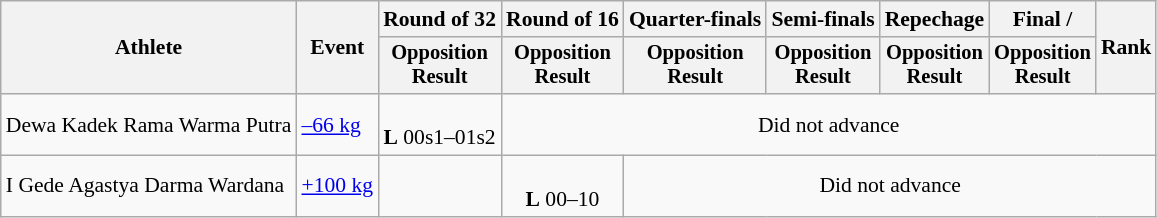<table class=wikitable style=font-size:90%;text-align:center>
<tr>
<th rowspan="2">Athlete</th>
<th rowspan="2">Event</th>
<th>Round of 32</th>
<th>Round of 16</th>
<th>Quarter-finals</th>
<th>Semi-finals</th>
<th>Repechage</th>
<th>Final / </th>
<th rowspan=2>Rank</th>
</tr>
<tr style="font-size:95%">
<th>Opposition<br>Result</th>
<th>Opposition<br>Result</th>
<th>Opposition<br>Result</th>
<th>Opposition<br>Result</th>
<th>Opposition<br>Result</th>
<th>Opposition<br>Result</th>
</tr>
<tr>
<td align="left">Dewa Kadek Rama Warma Putra</td>
<td align="left"><a href='#'>–66 kg</a></td>
<td><br><strong>L</strong> 00s1–01s2</td>
<td colspan="6">Did not advance</td>
</tr>
<tr>
<td align="left">I Gede Agastya Darma Wardana</td>
<td align="left"><a href='#'>+100 kg</a></td>
<td></td>
<td><br><strong>L</strong> 00–10</td>
<td colspan="5">Did not advance</td>
</tr>
</table>
